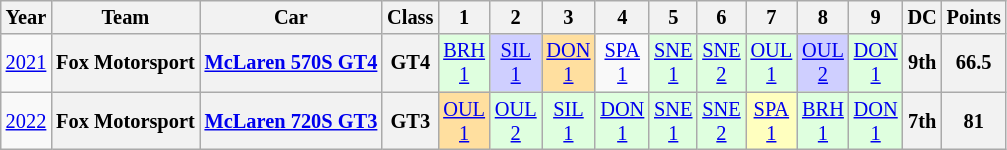<table class="wikitable" style="text-align:center; font-size:85%">
<tr>
<th>Year</th>
<th>Team</th>
<th>Car</th>
<th>Class</th>
<th>1</th>
<th>2</th>
<th>3</th>
<th>4</th>
<th>5</th>
<th>6</th>
<th>7</th>
<th>8</th>
<th>9</th>
<th>DC</th>
<th>Points</th>
</tr>
<tr>
<td><a href='#'>2021</a></td>
<th nowrap>Fox Motorsport</th>
<th nowrap><a href='#'>McLaren 570S GT4</a></th>
<th>GT4</th>
<td style="background:#DFFFDF;"><a href='#'>BRH<br>1</a><br></td>
<td style="background:#CFCFFF;"><a href='#'>SIL<br>1</a><br></td>
<td style="background:#FFDF9F;"><a href='#'>DON<br>1</a><br></td>
<td><a href='#'>SPA<br>1</a></td>
<td style="background:#DFFFDF;"><a href='#'>SNE<br>1</a><br></td>
<td style="background:#DFFFDF;"><a href='#'>SNE<br>2</a><br></td>
<td style="background:#DFFFDF;"><a href='#'>OUL<br>1</a><br></td>
<td style="background:#CFCFFF;"><a href='#'>OUL<br>2</a><br></td>
<td style="background:#DFFFDF;"><a href='#'>DON<br>1</a><br></td>
<th>9th</th>
<th>66.5</th>
</tr>
<tr>
<td><a href='#'>2022</a></td>
<th nowrap>Fox Motorsport</th>
<th nowrap><a href='#'>McLaren 720S GT3</a></th>
<th>GT3</th>
<td style="background:#FFDF9F;"><a href='#'>OUL<br>1</a><br></td>
<td style="background:#DFFFDF;"><a href='#'>OUL<br>2</a><br></td>
<td style="background:#DFFFDF;"><a href='#'>SIL<br>1</a><br></td>
<td style="background:#DFFFDF;"><a href='#'>DON<br>1</a><br></td>
<td style="background:#DFFFDF;"><a href='#'>SNE<br>1</a><br></td>
<td style="background:#DFFFDF;"><a href='#'>SNE<br>2</a><br></td>
<td style="background:#FFFFBF;"><a href='#'>SPA<br>1</a><br></td>
<td style="background:#DFFFDF;"><a href='#'>BRH<br>1</a><br></td>
<td style="background:#DFFFDF;"><a href='#'>DON<br>1</a><br></td>
<th>7th</th>
<th>81</th>
</tr>
</table>
